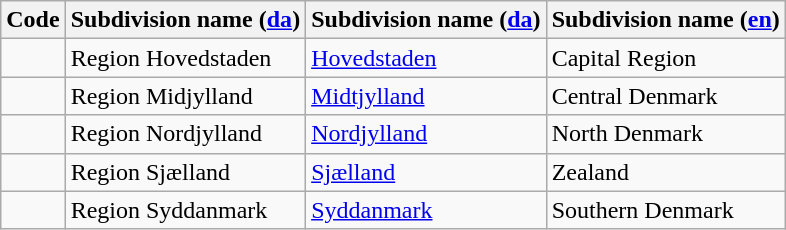<table class="wikitable sortable">
<tr>
<th>Code</th>
<th>Subdivision name  (<a href='#'>da</a>)</th>
<th>Subdivision name  (<a href='#'>da</a>)</th>
<th>Subdivision name (<a href='#'>en</a>)<br></th>
</tr>
<tr>
<td></td>
<td>Region Hovedstaden</td>
<td><a href='#'>Hovedstaden</a></td>
<td>Capital Region</td>
</tr>
<tr>
<td></td>
<td>Region Midjylland</td>
<td><a href='#'>Midtjylland</a></td>
<td>Central Denmark</td>
</tr>
<tr>
<td></td>
<td>Region Nordjylland</td>
<td><a href='#'>Nordjylland</a></td>
<td>North Denmark</td>
</tr>
<tr>
<td></td>
<td>Region Sjælland</td>
<td><a href='#'>Sjælland</a></td>
<td>Zealand</td>
</tr>
<tr>
<td></td>
<td>Region Syddanmark</td>
<td><a href='#'>Syddanmark</a></td>
<td>Southern Denmark</td>
</tr>
</table>
